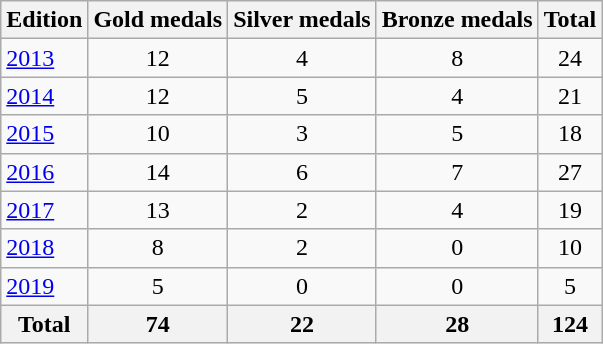<table class="wikitable">
<tr>
<th>Edition</th>
<th>Gold medals</th>
<th>Silver medals</th>
<th>Bronze medals</th>
<th>Total</th>
</tr>
<tr>
<td><a href='#'>2013</a></td>
<td style="text-align:center;">12</td>
<td style="text-align:center;">4</td>
<td style="text-align:center;">8</td>
<td style="text-align:center;">24</td>
</tr>
<tr>
<td><a href='#'>2014</a></td>
<td style="text-align:center;">12</td>
<td style="text-align:center;">5</td>
<td style="text-align:center;">4</td>
<td style="text-align:center;">21</td>
</tr>
<tr>
<td><a href='#'>2015</a></td>
<td style="text-align:center;">10</td>
<td style="text-align:center;">3</td>
<td style="text-align:center;">5</td>
<td style="text-align:center;">18</td>
</tr>
<tr>
<td><a href='#'>2016</a></td>
<td style="text-align:center;">14</td>
<td style="text-align:center;">6</td>
<td style="text-align:center;">7</td>
<td style="text-align:center;">27</td>
</tr>
<tr>
<td><a href='#'>2017</a></td>
<td style="text-align:center;">13</td>
<td style="text-align:center;">2</td>
<td style="text-align:center;">4</td>
<td style="text-align:center;">19</td>
</tr>
<tr>
<td><a href='#'>2018</a></td>
<td style="text-align:center;">8</td>
<td style="text-align:center;">2</td>
<td style="text-align:center;">0</td>
<td style="text-align:center;">10</td>
</tr>
<tr>
<td><a href='#'>2019</a></td>
<td style="text-align:center;">5</td>
<td style="text-align:center;">0</td>
<td style="text-align:center;">0</td>
<td style="text-align:center;">5</td>
</tr>
<tr>
<th>Total</th>
<th style="text-align:center;">74</th>
<th style="text-align:center;">22</th>
<th style="text-align:center;">28</th>
<th style="text-align:center;">124</th>
</tr>
</table>
